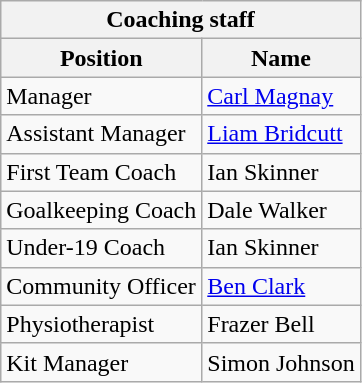<table class="wikitable">
<tr>
<th colspan="2">Coaching staff</th>
</tr>
<tr>
<th>Position</th>
<th>Name</th>
</tr>
<tr>
<td>Manager</td>
<td><a href='#'>Carl Magnay</a></td>
</tr>
<tr>
<td>Assistant Manager</td>
<td><a href='#'>Liam Bridcutt</a></td>
</tr>
<tr>
<td>First Team Coach</td>
<td>Ian Skinner</td>
</tr>
<tr>
<td>Goalkeeping Coach</td>
<td>Dale Walker</td>
</tr>
<tr>
<td>Under-19 Coach</td>
<td>Ian Skinner</td>
</tr>
<tr>
<td>Community Officer</td>
<td><a href='#'>Ben Clark</a></td>
</tr>
<tr>
<td>Physiotherapist</td>
<td>Frazer Bell</td>
</tr>
<tr>
<td>Kit Manager</td>
<td>Simon Johnson</td>
</tr>
</table>
